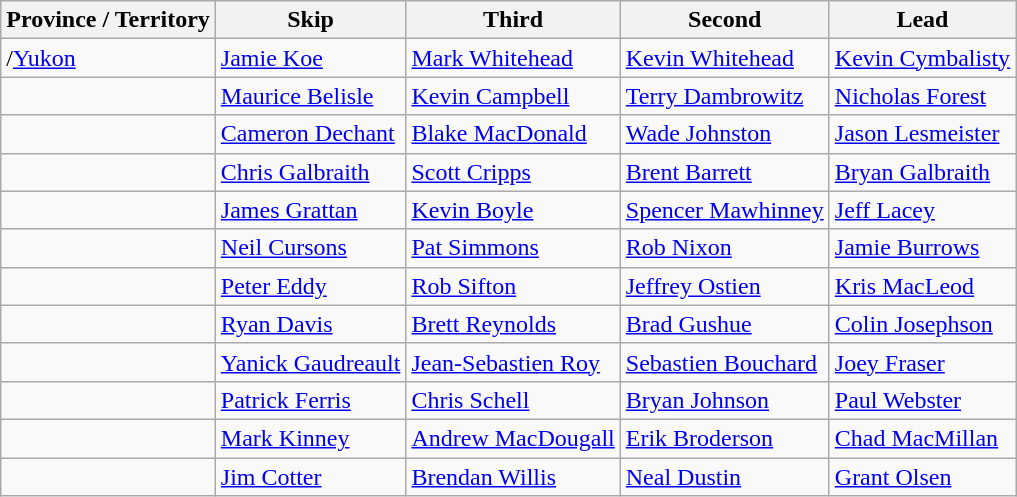<table class="wikitable">
<tr>
<th>Province / Territory</th>
<th>Skip</th>
<th>Third</th>
<th>Second</th>
<th>Lead</th>
</tr>
<tr>
<td>/<a href='#'>Yukon</a></td>
<td><a href='#'>Jamie Koe</a></td>
<td><a href='#'>Mark Whitehead</a></td>
<td><a href='#'>Kevin Whitehead</a></td>
<td><a href='#'>Kevin Cymbalisty</a></td>
</tr>
<tr>
<td></td>
<td><a href='#'>Maurice Belisle</a></td>
<td><a href='#'>Kevin Campbell</a></td>
<td><a href='#'>Terry Dambrowitz</a></td>
<td><a href='#'>Nicholas Forest</a></td>
</tr>
<tr>
<td></td>
<td><a href='#'>Cameron Dechant</a></td>
<td><a href='#'>Blake MacDonald</a></td>
<td><a href='#'>Wade Johnston</a></td>
<td><a href='#'>Jason Lesmeister</a></td>
</tr>
<tr>
<td></td>
<td><a href='#'>Chris Galbraith</a></td>
<td><a href='#'>Scott Cripps</a></td>
<td><a href='#'>Brent Barrett</a></td>
<td><a href='#'>Bryan Galbraith</a></td>
</tr>
<tr>
<td></td>
<td><a href='#'>James Grattan</a></td>
<td><a href='#'>Kevin Boyle</a></td>
<td><a href='#'>Spencer Mawhinney</a></td>
<td><a href='#'>Jeff Lacey</a></td>
</tr>
<tr>
<td></td>
<td><a href='#'>Neil Cursons</a></td>
<td><a href='#'>Pat Simmons</a></td>
<td><a href='#'>Rob Nixon</a></td>
<td><a href='#'>Jamie Burrows</a></td>
</tr>
<tr>
<td></td>
<td><a href='#'>Peter Eddy</a></td>
<td><a href='#'>Rob Sifton</a></td>
<td><a href='#'>Jeffrey Ostien</a></td>
<td><a href='#'>Kris MacLeod</a></td>
</tr>
<tr>
<td></td>
<td><a href='#'>Ryan Davis</a></td>
<td><a href='#'>Brett Reynolds</a></td>
<td><a href='#'>Brad Gushue</a></td>
<td><a href='#'>Colin Josephson</a></td>
</tr>
<tr>
<td></td>
<td><a href='#'>Yanick Gaudreault</a></td>
<td><a href='#'>Jean-Sebastien Roy</a></td>
<td><a href='#'>Sebastien Bouchard</a></td>
<td><a href='#'>Joey Fraser</a></td>
</tr>
<tr>
<td></td>
<td><a href='#'>Patrick Ferris</a></td>
<td><a href='#'>Chris Schell</a></td>
<td><a href='#'>Bryan Johnson</a></td>
<td><a href='#'>Paul Webster</a></td>
</tr>
<tr>
<td></td>
<td><a href='#'>Mark Kinney</a></td>
<td><a href='#'>Andrew MacDougall</a></td>
<td><a href='#'>Erik Broderson</a></td>
<td><a href='#'>Chad MacMillan</a></td>
</tr>
<tr>
<td></td>
<td><a href='#'>Jim Cotter</a></td>
<td><a href='#'>Brendan Willis</a></td>
<td><a href='#'>Neal Dustin</a></td>
<td><a href='#'>Grant Olsen</a></td>
</tr>
</table>
